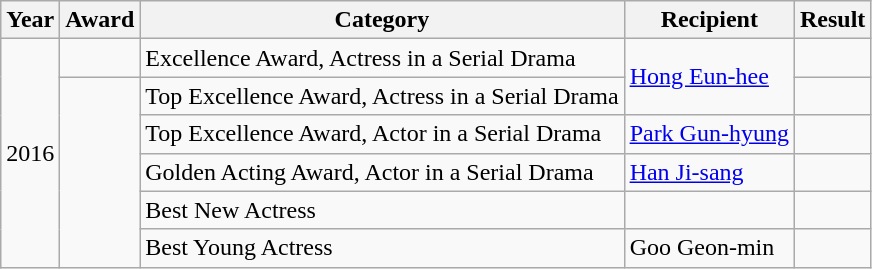<table class="wikitable">
<tr>
<th>Year</th>
<th>Award</th>
<th>Category</th>
<th>Recipient</th>
<th>Result</th>
</tr>
<tr>
<td rowspan=6>2016</td>
<td></td>
<td>Excellence Award, Actress in a Serial Drama</td>
<td rowspan=2><a href='#'>Hong Eun-hee</a></td>
<td></td>
</tr>
<tr>
<td rowspan=5></td>
<td>Top Excellence Award, Actress in a Serial Drama</td>
<td></td>
</tr>
<tr>
<td>Top Excellence Award, Actor in a Serial Drama</td>
<td><a href='#'>Park Gun-hyung</a></td>
<td></td>
</tr>
<tr>
<td>Golden Acting Award, Actor in a Serial Drama</td>
<td><a href='#'>Han Ji-sang</a></td>
<td></td>
</tr>
<tr>
<td>Best New Actress</td>
<td></td>
<td></td>
</tr>
<tr>
<td>Best Young Actress</td>
<td>Goo Geon-min</td>
<td></td>
</tr>
</table>
